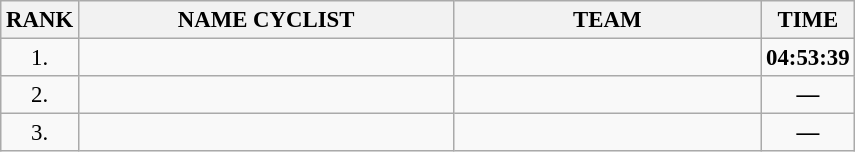<table class="wikitable" style="font-size:95%;">
<tr>
<th>RANK</th>
<th align="left" style="width: 16em">NAME CYCLIST</th>
<th align="left" style="width: 13em">TEAM</th>
<th>TIME</th>
</tr>
<tr>
<td align="center">1.</td>
<td></td>
<td></td>
<td align="center"><strong>04:53:39</strong></td>
</tr>
<tr>
<td align="center">2.</td>
<td></td>
<td></td>
<td align="center"><strong>—</strong></td>
</tr>
<tr>
<td align="center">3.</td>
<td></td>
<td></td>
<td align="center"><strong>—</strong></td>
</tr>
</table>
